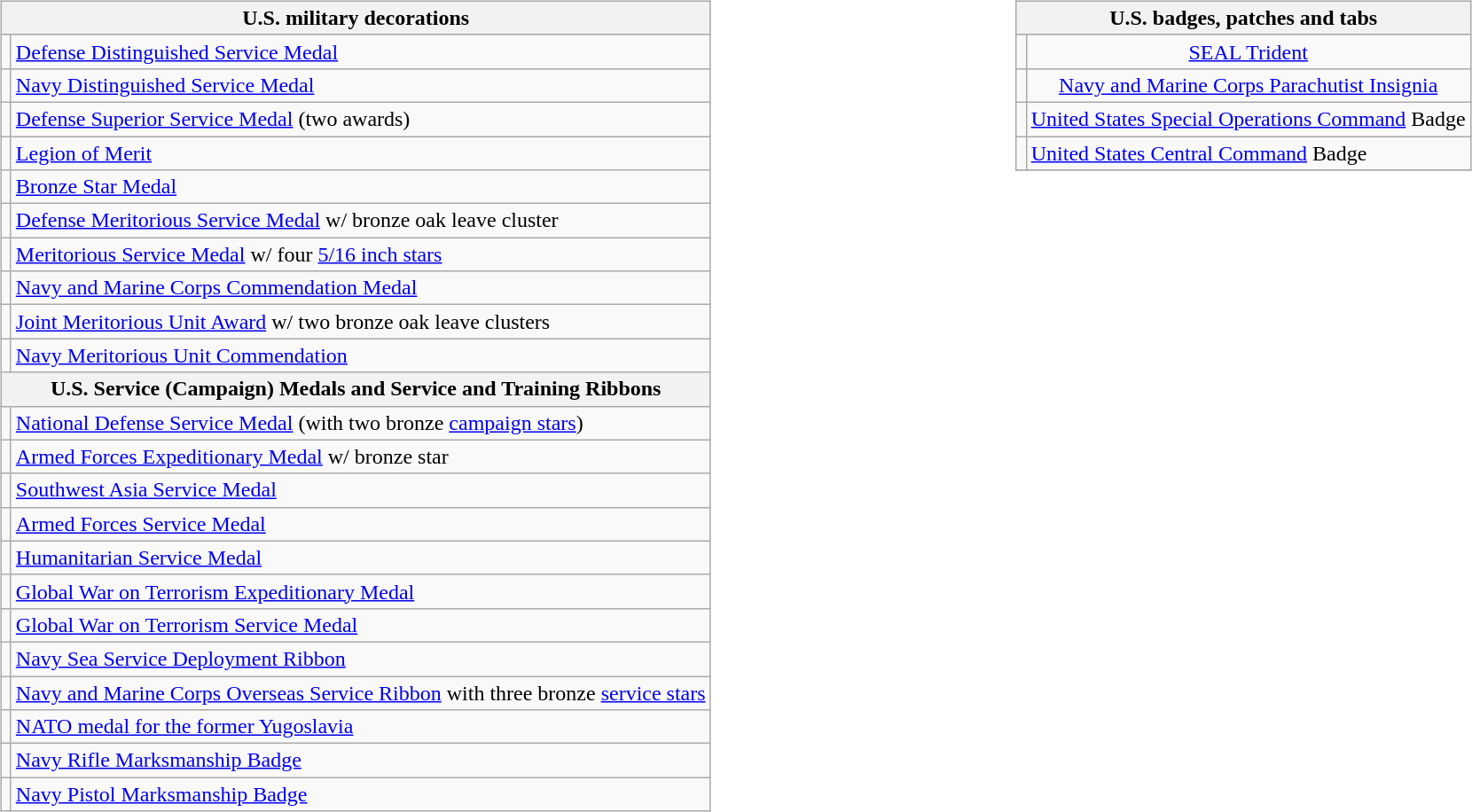<table style="width:100%;">
<tr>
<td valign="top"><br><table class="wikitable">
<tr style="background:#ccf; text-align:center;">
<th colspan="2"><strong>U.S. military decorations</strong></th>
</tr>
<tr>
<td></td>
<td><a href='#'>Defense Distinguished Service Medal</a></td>
</tr>
<tr>
<td></td>
<td><a href='#'>Navy Distinguished Service Medal</a></td>
</tr>
<tr>
<td></td>
<td><a href='#'>Defense Superior Service Medal</a> (two awards)</td>
</tr>
<tr>
<td></td>
<td><a href='#'>Legion of Merit</a></td>
</tr>
<tr>
<td></td>
<td><a href='#'>Bronze Star Medal</a></td>
</tr>
<tr>
<td></td>
<td><a href='#'>Defense Meritorious Service Medal</a> w/ bronze oak leave cluster</td>
</tr>
<tr>
<td></td>
<td><a href='#'>Meritorious Service Medal</a> w/ four <a href='#'>5/16 inch stars</a></td>
</tr>
<tr>
<td></td>
<td><a href='#'>Navy and Marine Corps Commendation Medal</a></td>
</tr>
<tr>
<td></td>
<td><a href='#'>Joint Meritorious Unit Award</a> w/ two bronze oak leave clusters</td>
</tr>
<tr>
<td></td>
<td><a href='#'>Navy Meritorious Unit Commendation</a></td>
</tr>
<tr>
<th colspan="2"><strong>U.S. Service (Campaign) Medals and Service and Training Ribbons</strong></th>
</tr>
<tr>
<td></td>
<td><a href='#'>National Defense Service Medal</a> (with two bronze <a href='#'>campaign stars</a>)</td>
</tr>
<tr>
<td></td>
<td><a href='#'>Armed Forces Expeditionary Medal</a> w/ bronze star</td>
</tr>
<tr>
<td></td>
<td><a href='#'>Southwest Asia Service Medal</a></td>
</tr>
<tr>
<td></td>
<td><a href='#'>Armed Forces Service Medal</a></td>
</tr>
<tr>
<td></td>
<td><a href='#'>Humanitarian Service Medal</a></td>
</tr>
<tr>
<td></td>
<td><a href='#'>Global War on Terrorism Expeditionary Medal</a></td>
</tr>
<tr>
<td></td>
<td><a href='#'>Global War on Terrorism Service Medal</a></td>
</tr>
<tr>
<td></td>
<td><a href='#'>Navy Sea Service Deployment Ribbon</a></td>
</tr>
<tr>
<td></td>
<td><a href='#'>Navy and Marine Corps Overseas Service Ribbon</a> with three bronze <a href='#'>service stars</a></td>
</tr>
<tr>
<td></td>
<td><a href='#'>NATO medal for the former Yugoslavia</a></td>
</tr>
<tr>
<td></td>
<td><a href='#'>Navy Rifle Marksmanship Badge</a></td>
</tr>
<tr>
<td></td>
<td><a href='#'>Navy Pistol Marksmanship Badge</a></td>
</tr>
</table>
</td>
<td valign="top"><br><table class="wikitable">
<tr style="background:#ccf; text-align:center;">
<th colspan="2"><strong>U.S. badges, patches and tabs</strong></th>
</tr>
<tr>
<td align=center></td>
<td align=center><a href='#'>SEAL Trident</a></td>
</tr>
<tr>
<td align=center></td>
<td align=center><a href='#'>Navy and Marine Corps Parachutist Insignia</a></td>
</tr>
<tr>
<td align=center></td>
<td align=center><a href='#'>United States Special Operations Command</a> Badge</td>
</tr>
<tr>
<td align=center></td>
<td><a href='#'>United States Central Command</a> Badge</td>
</tr>
<tr>
</tr>
</table>
</td>
</tr>
</table>
